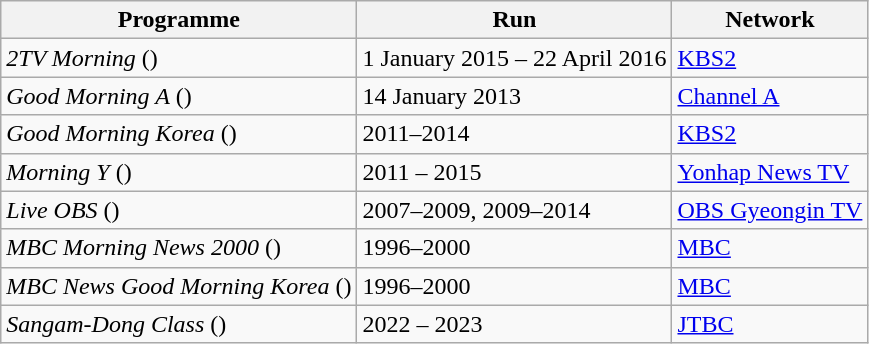<table class="wikitable">
<tr>
<th>Programme</th>
<th>Run</th>
<th>Network</th>
</tr>
<tr>
<td><em>2TV Morning</em> ()</td>
<td>1 January 2015 – 22 April 2016</td>
<td><a href='#'>KBS2</a></td>
</tr>
<tr>
<td><em>Good Morning A</em> ()</td>
<td>14 January 2013</td>
<td><a href='#'>Channel A</a></td>
</tr>
<tr>
<td><em>Good Morning Korea</em> ()</td>
<td>2011–2014</td>
<td><a href='#'>KBS2</a></td>
</tr>
<tr>
<td><em>Morning Y</em> ()</td>
<td>2011 – 2015</td>
<td><a href='#'>Yonhap News TV</a></td>
</tr>
<tr>
<td><em>Live OBS</em> ()</td>
<td>2007–2009, 2009–2014</td>
<td><a href='#'>OBS Gyeongin TV</a></td>
</tr>
<tr>
<td><em>MBC Morning News 2000</em> ()</td>
<td>1996–2000</td>
<td><a href='#'>MBC</a></td>
</tr>
<tr>
<td><em>MBC News Good Morning Korea</em> ()</td>
<td>1996–2000</td>
<td><a href='#'>MBC</a></td>
</tr>
<tr>
<td><em>Sangam-Dong Class</em> ()</td>
<td>2022 – 2023</td>
<td><a href='#'>JTBC</a></td>
</tr>
</table>
